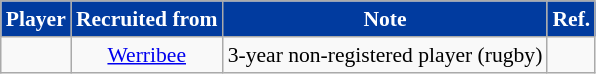<table class="wikitable" style="font-size:90%; text-align:center;">
<tr>
<td style="background:#013B9F; color:white;"><strong>Player</strong></td>
<td style="background:#013B9F; color:white;"><strong>Recruited from</strong></td>
<td style="background:#013B9F; color:white;"><strong>Note</strong></td>
<td style="background:#013B9F; color:white;"><strong>Ref.</strong></td>
</tr>
<tr>
<td></td>
<td><a href='#'>Werribee</a></td>
<td>3-year non-registered player (rugby)</td>
<td></td>
</tr>
</table>
